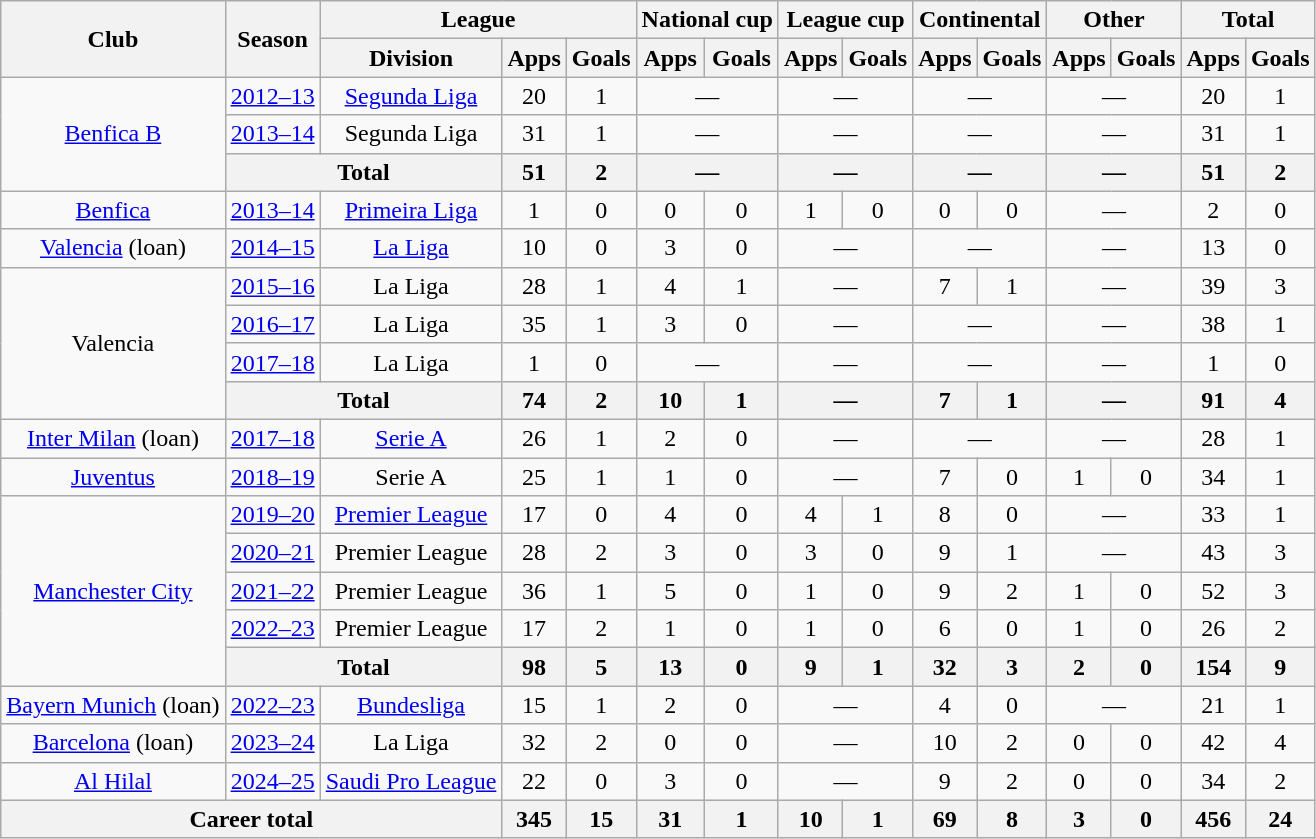<table class="wikitable" style="text-align: center;">
<tr>
<th rowspan="2">Club</th>
<th rowspan="2">Season</th>
<th colspan="3">League</th>
<th colspan="2">National cup</th>
<th colspan="2">League cup</th>
<th colspan="2">Continental</th>
<th colspan="2">Other</th>
<th colspan="2">Total</th>
</tr>
<tr>
<th>Division</th>
<th>Apps</th>
<th>Goals</th>
<th>Apps</th>
<th>Goals</th>
<th>Apps</th>
<th>Goals</th>
<th>Apps</th>
<th>Goals</th>
<th>Apps</th>
<th>Goals</th>
<th>Apps</th>
<th>Goals</th>
</tr>
<tr>
<td rowspan="3"><a href='#'>Benfica B</a></td>
<td><a href='#'>2012–13</a></td>
<td><a href='#'>Segunda Liga</a></td>
<td>20</td>
<td>1</td>
<td colspan="2">—</td>
<td colspan="2">—</td>
<td colspan="2">—</td>
<td colspan="2">—</td>
<td>20</td>
<td>1</td>
</tr>
<tr>
<td><a href='#'>2013–14</a></td>
<td>Segunda Liga</td>
<td>31</td>
<td>1</td>
<td colspan="2">—</td>
<td colspan="2">—</td>
<td colspan="2">—</td>
<td colspan="2">—</td>
<td>31</td>
<td>1</td>
</tr>
<tr>
<th colspan="2">Total</th>
<th>51</th>
<th>2</th>
<th colspan="2">—</th>
<th colspan="2">—</th>
<th colspan="2">—</th>
<th colspan="2">—</th>
<th>51</th>
<th>2</th>
</tr>
<tr>
<td><a href='#'>Benfica</a></td>
<td><a href='#'>2013–14</a></td>
<td><a href='#'>Primeira Liga</a></td>
<td>1</td>
<td>0</td>
<td>0</td>
<td>0</td>
<td>1</td>
<td>0</td>
<td>0</td>
<td>0</td>
<td colspan="2">—</td>
<td>2</td>
<td>0</td>
</tr>
<tr>
<td><a href='#'>Valencia</a> (loan)</td>
<td><a href='#'>2014–15</a></td>
<td><a href='#'>La Liga</a></td>
<td>10</td>
<td>0</td>
<td>3</td>
<td>0</td>
<td colspan="2">—</td>
<td colspan="2">—</td>
<td colspan="2">—</td>
<td>13</td>
<td>0</td>
</tr>
<tr>
<td rowspan="4">Valencia</td>
<td><a href='#'>2015–16</a></td>
<td>La Liga</td>
<td>28</td>
<td>1</td>
<td>4</td>
<td>1</td>
<td colspan="2">—</td>
<td>7</td>
<td>1</td>
<td colspan="2">—</td>
<td>39</td>
<td>3</td>
</tr>
<tr>
<td><a href='#'>2016–17</a></td>
<td>La Liga</td>
<td>35</td>
<td>1</td>
<td>3</td>
<td>0</td>
<td colspan="2">—</td>
<td colspan="2">—</td>
<td colspan="2">—</td>
<td>38</td>
<td>1</td>
</tr>
<tr>
<td><a href='#'>2017–18</a></td>
<td>La Liga</td>
<td>1</td>
<td>0</td>
<td colspan="2">—</td>
<td colspan="2">—</td>
<td colspan="2">—</td>
<td colspan="2">—</td>
<td>1</td>
<td>0</td>
</tr>
<tr>
<th colspan="2">Total</th>
<th>74</th>
<th>2</th>
<th>10</th>
<th>1</th>
<th colspan="2">—</th>
<th>7</th>
<th>1</th>
<th colspan="2">—</th>
<th>91</th>
<th>4</th>
</tr>
<tr>
<td><a href='#'>Inter Milan</a> (loan)</td>
<td><a href='#'>2017–18</a></td>
<td><a href='#'>Serie A</a></td>
<td>26</td>
<td>1</td>
<td>2</td>
<td>0</td>
<td colspan="2">—</td>
<td colspan="2">—</td>
<td colspan="2">—</td>
<td>28</td>
<td>1</td>
</tr>
<tr>
<td><a href='#'>Juventus</a></td>
<td><a href='#'>2018–19</a></td>
<td>Serie A</td>
<td>25</td>
<td>1</td>
<td>1</td>
<td>0</td>
<td colspan="2">—</td>
<td>7</td>
<td>0</td>
<td>1</td>
<td>0</td>
<td>34</td>
<td>1</td>
</tr>
<tr>
<td rowspan="5"><a href='#'>Manchester City</a></td>
<td><a href='#'>2019–20</a></td>
<td><a href='#'>Premier League</a></td>
<td>17</td>
<td>0</td>
<td>4</td>
<td>0</td>
<td>4</td>
<td>1</td>
<td>8</td>
<td>0</td>
<td colspan="2">—</td>
<td>33</td>
<td>1</td>
</tr>
<tr>
<td><a href='#'>2020–21</a></td>
<td>Premier League</td>
<td>28</td>
<td>2</td>
<td>3</td>
<td>0</td>
<td>3</td>
<td>0</td>
<td>9</td>
<td>1</td>
<td colspan="2">—</td>
<td>43</td>
<td>3</td>
</tr>
<tr>
<td><a href='#'>2021–22</a></td>
<td>Premier League</td>
<td>36</td>
<td>1</td>
<td>5</td>
<td>0</td>
<td>1</td>
<td>0</td>
<td>9</td>
<td>2</td>
<td>1</td>
<td>0</td>
<td>52</td>
<td>3</td>
</tr>
<tr>
<td><a href='#'>2022–23</a></td>
<td>Premier League</td>
<td>17</td>
<td>2</td>
<td>1</td>
<td>0</td>
<td>1</td>
<td>0</td>
<td>6</td>
<td>0</td>
<td>1</td>
<td>0</td>
<td>26</td>
<td>2</td>
</tr>
<tr>
<th colspan="2">Total</th>
<th>98</th>
<th>5</th>
<th>13</th>
<th>0</th>
<th>9</th>
<th>1</th>
<th>32</th>
<th>3</th>
<th>2</th>
<th>0</th>
<th>154</th>
<th>9</th>
</tr>
<tr>
<td><a href='#'>Bayern Munich</a> (loan)</td>
<td><a href='#'>2022–23</a></td>
<td><a href='#'>Bundesliga</a></td>
<td>15</td>
<td>1</td>
<td>2</td>
<td>0</td>
<td colspan="2">—</td>
<td>4</td>
<td>0</td>
<td colspan="2">—</td>
<td>21</td>
<td>1</td>
</tr>
<tr>
<td><a href='#'>Barcelona</a> (loan)</td>
<td><a href='#'>2023–24</a></td>
<td>La Liga</td>
<td>32</td>
<td>2</td>
<td>0</td>
<td>0</td>
<td colspan="2">—</td>
<td>10</td>
<td>2</td>
<td>0</td>
<td>0</td>
<td>42</td>
<td>4</td>
</tr>
<tr>
<td><a href='#'>Al Hilal</a></td>
<td><a href='#'>2024–25</a></td>
<td><a href='#'>Saudi Pro League</a></td>
<td>22</td>
<td>0</td>
<td>3</td>
<td>0</td>
<td colspan="2">—</td>
<td>9</td>
<td>2</td>
<td>0</td>
<td>0</td>
<td>34</td>
<td>2</td>
</tr>
<tr>
<th colspan="3">Career total</th>
<th>345</th>
<th>15</th>
<th>31</th>
<th>1</th>
<th>10</th>
<th>1</th>
<th>69</th>
<th>8</th>
<th>3</th>
<th>0</th>
<th>456</th>
<th>24</th>
</tr>
</table>
